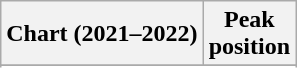<table class="wikitable sortable plainrowheaders" style="text-align:center">
<tr>
<th scope="col">Chart (2021–2022)</th>
<th scope="col">Peak<br>position</th>
</tr>
<tr>
</tr>
<tr>
</tr>
<tr>
</tr>
<tr>
</tr>
<tr>
</tr>
</table>
